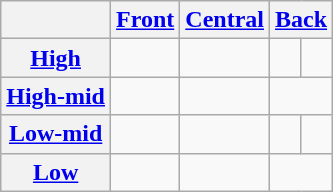<table class="wikitable" style=text-align:center>
<tr>
<th></th>
<th><a href='#'>Front</a></th>
<th><a href='#'>Central</a></th>
<th colspan="2"><a href='#'>Back</a></th>
</tr>
<tr>
<th><a href='#'>High</a></th>
<td align="center"></td>
<td></td>
<td></td>
<td align="center"></td>
</tr>
<tr>
<th><a href='#'>High-mid</a></th>
<td></td>
<td></td>
<td colspan="2"></td>
</tr>
<tr>
<th><a href='#'>Low-mid</a></th>
<td align="center"></td>
<td></td>
<td></td>
<td align="center"></td>
</tr>
<tr>
<th><a href='#'>Low</a></th>
<td></td>
<td align="center"></td>
<td colspan="2"></td>
</tr>
</table>
